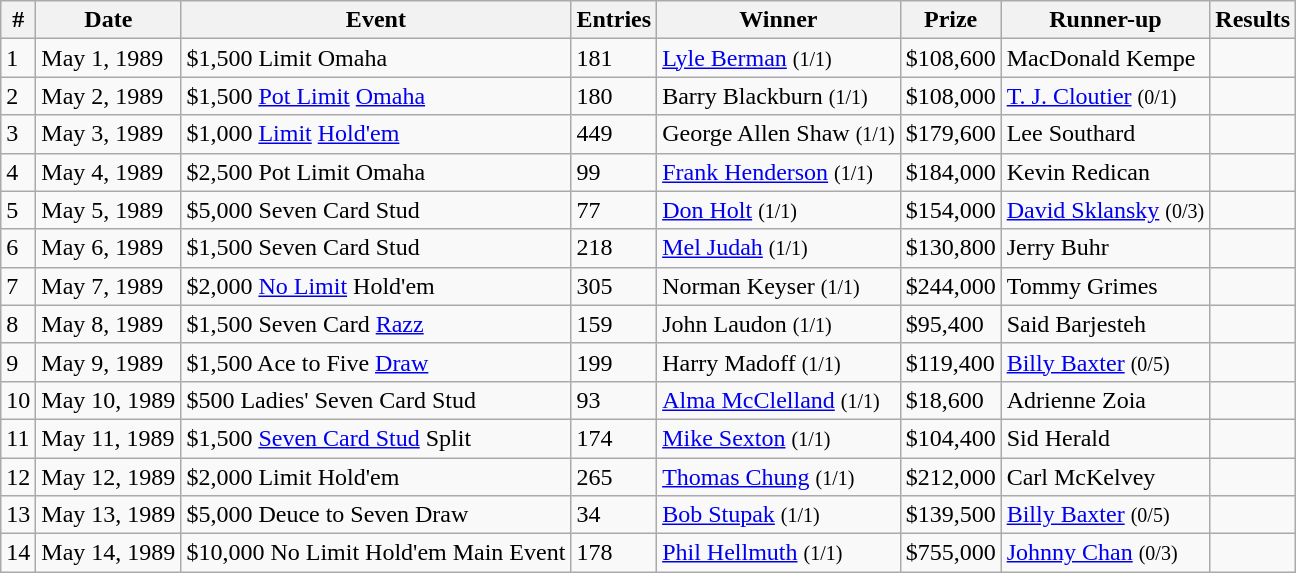<table class="wikitable sortable">
<tr>
<th>#</th>
<th>Date</th>
<th bgcolor="#FFEBAD">Event</th>
<th>Entries</th>
<th bgcolor="#FFEBAD">Winner</th>
<th bgcolor="#FFEBAD">Prize</th>
<th bgcolor="#FFEBAD">Runner-up</th>
<th>Results</th>
</tr>
<tr>
<td>1</td>
<td>May 1, 1989</td>
<td>$1,500 Limit Omaha</td>
<td>181</td>
<td><a href='#'>Lyle Berman</a> <small>(1/1)</small></td>
<td>$108,600</td>
<td>MacDonald Kempe</td>
<td></td>
</tr>
<tr>
<td>2</td>
<td>May 2, 1989</td>
<td>$1,500 <a href='#'>Pot Limit</a> <a href='#'>Omaha</a></td>
<td>180</td>
<td>Barry Blackburn <small>(1/1)</small></td>
<td>$108,000</td>
<td><a href='#'>T. J. Cloutier</a> <small>(0/1)</small></td>
<td></td>
</tr>
<tr>
<td>3</td>
<td>May 3, 1989</td>
<td>$1,000 <a href='#'>Limit</a> <a href='#'>Hold'em</a></td>
<td>449</td>
<td>George Allen Shaw <small>(1/1)</small></td>
<td>$179,600</td>
<td>Lee Southard</td>
<td></td>
</tr>
<tr>
<td>4</td>
<td>May 4, 1989</td>
<td>$2,500 Pot Limit Omaha</td>
<td>99</td>
<td><a href='#'>Frank Henderson</a> <small>(1/1)</small></td>
<td>$184,000</td>
<td>Kevin Redican</td>
<td></td>
</tr>
<tr>
<td>5</td>
<td>May 5, 1989</td>
<td>$5,000 Seven Card Stud</td>
<td>77</td>
<td><a href='#'>Don Holt</a> <small>(1/1)</small></td>
<td>$154,000</td>
<td><a href='#'>David Sklansky</a> <small>(0/3)</small></td>
<td></td>
</tr>
<tr>
<td>6</td>
<td>May 6, 1989</td>
<td>$1,500 Seven Card Stud</td>
<td>218</td>
<td><a href='#'>Mel Judah</a> <small>(1/1)</small></td>
<td>$130,800</td>
<td>Jerry Buhr</td>
<td></td>
</tr>
<tr>
<td>7</td>
<td>May 7, 1989</td>
<td>$2,000 <a href='#'>No Limit</a> Hold'em</td>
<td>305</td>
<td>Norman Keyser <small>(1/1)</small></td>
<td>$244,000</td>
<td>Tommy Grimes</td>
<td></td>
</tr>
<tr>
<td>8</td>
<td>May 8, 1989</td>
<td>$1,500 Seven Card <a href='#'>Razz</a></td>
<td>159</td>
<td>John Laudon <small>(1/1)</small></td>
<td>$95,400</td>
<td>Said Barjesteh</td>
<td></td>
</tr>
<tr>
<td>9</td>
<td>May 9, 1989</td>
<td>$1,500 Ace to Five <a href='#'>Draw</a></td>
<td>199</td>
<td>Harry Madoff <small>(1/1)</small></td>
<td>$119,400</td>
<td><a href='#'>Billy Baxter</a> <small>(0/5)</small></td>
<td></td>
</tr>
<tr>
<td>10</td>
<td>May 10, 1989</td>
<td>$500 Ladies' Seven Card Stud</td>
<td>93</td>
<td><a href='#'>Alma McClelland</a> <small>(1/1)</small></td>
<td>$18,600</td>
<td>Adrienne Zoia</td>
<td></td>
</tr>
<tr>
<td>11</td>
<td>May 11, 1989</td>
<td>$1,500 <a href='#'>Seven Card Stud</a> Split</td>
<td>174</td>
<td><a href='#'>Mike Sexton</a> <small>(1/1)</small></td>
<td>$104,400</td>
<td>Sid Herald</td>
<td></td>
</tr>
<tr>
<td>12</td>
<td>May 12, 1989</td>
<td>$2,000 Limit Hold'em</td>
<td>265</td>
<td><a href='#'>Thomas Chung</a> <small>(1/1)</small></td>
<td>$212,000</td>
<td>Carl McKelvey</td>
<td></td>
</tr>
<tr>
<td>13</td>
<td>May 13, 1989</td>
<td>$5,000 Deuce to Seven Draw</td>
<td>34</td>
<td><a href='#'>Bob Stupak</a> <small>(1/1)</small></td>
<td>$139,500</td>
<td><a href='#'>Billy Baxter</a> <small>(0/5)</small></td>
<td></td>
</tr>
<tr>
<td>14</td>
<td>May 14, 1989</td>
<td>$10,000 No Limit Hold'em Main Event</td>
<td>178</td>
<td><a href='#'>Phil Hellmuth</a> <small>(1/1)</small></td>
<td>$755,000</td>
<td><a href='#'>Johnny Chan</a> <small>(0/3)</small></td>
<td></td>
</tr>
</table>
